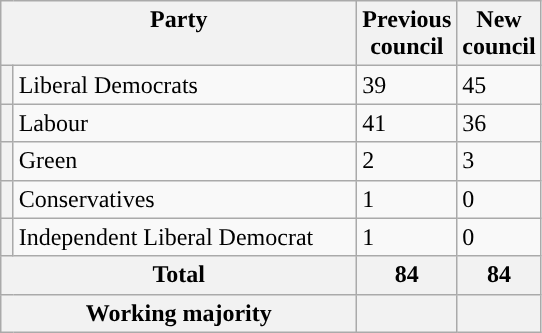<table class="wikitable">
<tr>
<th valign=top colspan="2" style="width: 230px">Party</th>
<th valign=top style="width: 30px">Previous council</th>
<th valign=top style="width: 30px">New council</th>
</tr>
<tr>
<th style="background-color: "></th>
<td>Liberal Democrats</td>
<td>39</td>
<td>45</td>
</tr>
<tr>
<th style="background-color: "></th>
<td>Labour</td>
<td>41</td>
<td>36</td>
</tr>
<tr>
<th style="background-color: "></th>
<td>Green</td>
<td>2</td>
<td>3</td>
</tr>
<tr>
<th style="background-color: "></th>
<td>Conservatives</td>
<td>1</td>
<td>0</td>
</tr>
<tr>
<th style="background-color: "></th>
<td>Independent Liberal Democrat</td>
<td>1</td>
<td>0</td>
</tr>
<tr>
<th colspan=2>Total</th>
<th style="text-align: center">84</th>
<th colspan=3>84</th>
</tr>
<tr>
<th colspan=2>Working majority</th>
<th></th>
<th></th>
</tr>
</table>
